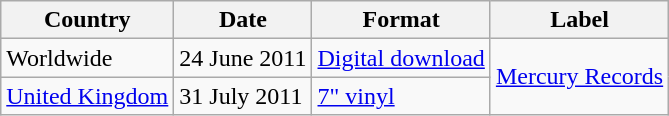<table class="wikitable">
<tr>
<th>Country</th>
<th>Date</th>
<th>Format</th>
<th>Label</th>
</tr>
<tr>
<td>Worldwide</td>
<td>24 June 2011</td>
<td><a href='#'>Digital download</a></td>
<td rowspan="2"><a href='#'>Mercury Records</a></td>
</tr>
<tr>
<td><a href='#'>United Kingdom</a></td>
<td>31 July 2011</td>
<td><a href='#'>7" vinyl</a></td>
</tr>
</table>
